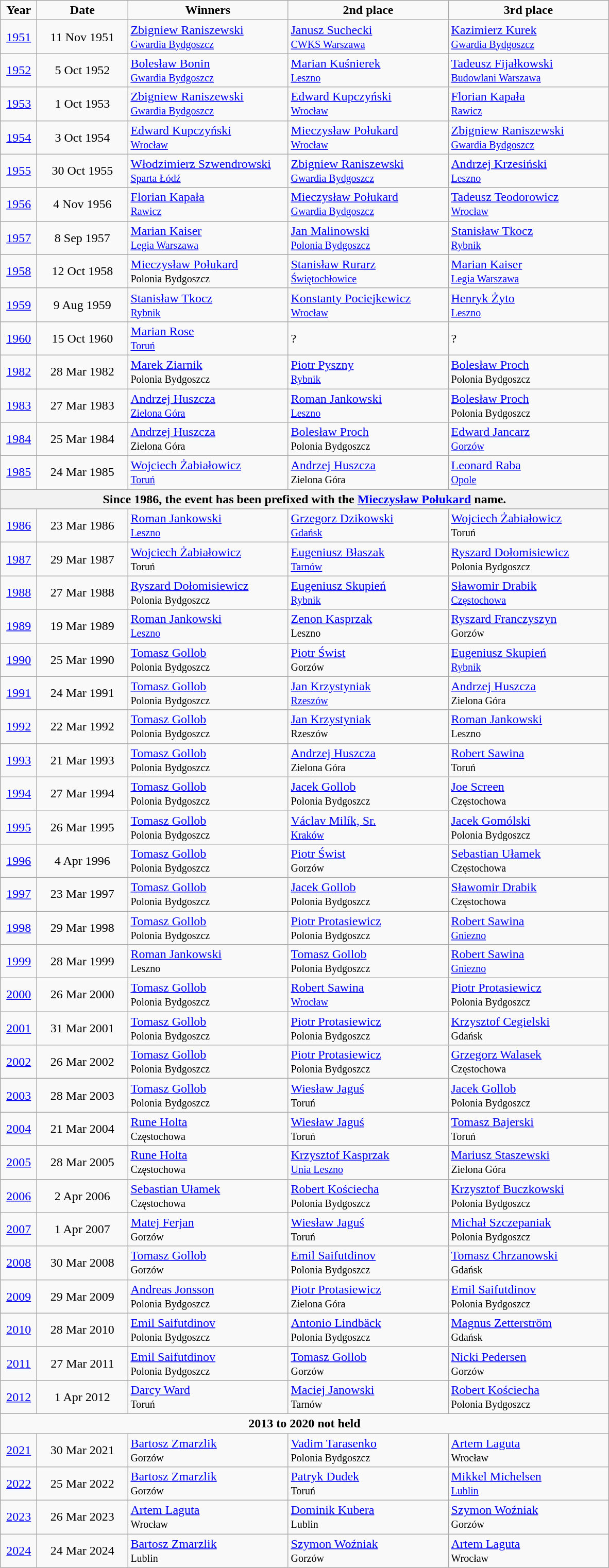<table class="wikitable">
<tr align=center>
<td width=40px  ><strong>Year</strong></td>
<td width=110px ><strong>Date</strong></td>
<td width=200px ><strong>Winners</strong></td>
<td width=200px ><strong>2nd place</strong></td>
<td width=200px ><strong>3rd place</strong></td>
</tr>
<tr>
<td align=center><a href='#'>1951</a></td>
<td align=center>11 Nov 1951</td>
<td><a href='#'>Zbigniew Raniszewski</a> <br><small> <a href='#'>Gwardia Bydgoszcz</a></small></td>
<td><a href='#'>Janusz Suchecki</a> <br><small> <a href='#'>CWKS Warszawa</a></small></td>
<td><a href='#'>Kazimierz Kurek</a> <br><small> <a href='#'>Gwardia Bydgoszcz</a></small></td>
</tr>
<tr>
<td align=center><a href='#'>1952</a></td>
<td align=center>5 Oct 1952</td>
<td><a href='#'>Bolesław Bonin</a> <br><small> <a href='#'>Gwardia Bydgoszcz</a></small></td>
<td><a href='#'>Marian Kuśnierek</a> <br><small> <a href='#'>Leszno</a></small></td>
<td><a href='#'>Tadeusz Fijałkowski</a> <br><small> <a href='#'>Budowlani Warszawa</a></small></td>
</tr>
<tr>
<td align=center><a href='#'>1953</a></td>
<td align=center>1 Oct 1953</td>
<td><a href='#'>Zbigniew Raniszewski</a> <br><small> <a href='#'>Gwardia Bydgoszcz</a></small></td>
<td><a href='#'>Edward Kupczyński</a> <br><small> <a href='#'>Wrocław</a></small></td>
<td><a href='#'>Florian Kapała</a> <br><small> <a href='#'>Rawicz</a></small></td>
</tr>
<tr>
<td align=center><a href='#'>1954</a></td>
<td align=center>3 Oct 1954</td>
<td><a href='#'>Edward Kupczyński</a> <br><small> <a href='#'>Wrocław</a></small></td>
<td><a href='#'>Mieczysław Połukard</a> <br><small> <a href='#'>Wrocław</a></small></td>
<td><a href='#'>Zbigniew Raniszewski</a> <br><small> <a href='#'>Gwardia Bydgoszcz</a></small></td>
</tr>
<tr>
<td align=center><a href='#'>1955</a></td>
<td align=center>30 Oct 1955</td>
<td><a href='#'>Włodzimierz Szwendrowski</a> <br><small> <a href='#'>Sparta Łódź</a></small></td>
<td><a href='#'>Zbigniew Raniszewski</a> <br><small> <a href='#'>Gwardia Bydgoszcz</a></small></td>
<td><a href='#'>Andrzej Krzesiński</a> <br><small> <a href='#'>Leszno</a></small></td>
</tr>
<tr>
<td align=center><a href='#'>1956</a></td>
<td align=center>4 Nov 1956</td>
<td><a href='#'>Florian Kapała</a> <br><small> <a href='#'>Rawicz</a></small></td>
<td><a href='#'>Mieczysław Połukard</a> <br><small><a href='#'>Gwardia Bydgoszcz</a></small></td>
<td><a href='#'>Tadeusz Teodorowicz</a> <br><small><a href='#'>Wrocław</a></small></td>
</tr>
<tr>
<td align=center><a href='#'>1957</a></td>
<td align=center>8 Sep 1957</td>
<td><a href='#'>Marian Kaiser</a> <br><small><a href='#'>Legia Warszawa</a></small></td>
<td><a href='#'>Jan Malinowski</a> <br><small> <a href='#'>Polonia Bydgoszcz</a></small></td>
<td><a href='#'>Stanisław Tkocz</a> <br><small> <a href='#'>Rybnik</a></small></td>
</tr>
<tr>
<td align=center><a href='#'>1958</a></td>
<td align=center>12 Oct 1958</td>
<td><a href='#'>Mieczysław Połukard</a> <br><small>Polonia Bydgoszcz</small></td>
<td><a href='#'>Stanisław Rurarz</a> <br><small> <a href='#'>Świętochłowice</a></small></td>
<td><a href='#'>Marian Kaiser</a> <br><small> <a href='#'>Legia Warszawa</a></small></td>
</tr>
<tr>
<td align=center><a href='#'>1959</a></td>
<td align=center>9 Aug 1959</td>
<td><a href='#'>Stanisław Tkocz</a> <br><small><a href='#'>Rybnik</a></small></td>
<td><a href='#'>Konstanty Pociejkewicz</a><br><small><a href='#'>Wrocław</a></small></td>
<td><a href='#'>Henryk Żyto</a><br><small><a href='#'>Leszno</a></small></td>
</tr>
<tr>
<td align=center><a href='#'>1960</a></td>
<td align=center>15 Oct 1960</td>
<td><a href='#'>Marian Rose</a> <br><small> <a href='#'>Toruń</a></small></td>
<td>?</td>
<td>?</td>
</tr>
<tr>
<td align=center><a href='#'>1982</a></td>
<td align=center>28 Mar 1982</td>
<td><a href='#'>Marek Ziarnik</a> <br><small>Polonia Bydgoszcz</small></td>
<td><a href='#'>Piotr Pyszny</a> <br><small> <a href='#'>Rybnik</a></small></td>
<td><a href='#'>Bolesław Proch</a> <br><small>Polonia Bydgoszcz</small></td>
</tr>
<tr>
<td align=center><a href='#'>1983</a></td>
<td align=center>27 Mar 1983</td>
<td><a href='#'>Andrzej Huszcza</a> <br><small> <a href='#'>Zielona Góra</a></small></td>
<td><a href='#'>Roman Jankowski</a> <br><small> <a href='#'>Leszno</a></small></td>
<td><a href='#'>Bolesław Proch</a> <br><small>Polonia Bydgoszcz</small></td>
</tr>
<tr>
<td align=center><a href='#'>1984</a></td>
<td align=center>25 Mar 1984</td>
<td><a href='#'>Andrzej Huszcza</a> <br><small>Zielona Góra</small></td>
<td><a href='#'>Bolesław Proch</a> <br><small>Polonia Bydgoszcz</small></td>
<td><a href='#'>Edward Jancarz</a> <br><small> <a href='#'>Gorzów</a></small></td>
</tr>
<tr>
<td align=center><a href='#'>1985</a></td>
<td align=center>24 Mar 1985</td>
<td><a href='#'>Wojciech Żabiałowicz</a> <br><small> <a href='#'>Toruń</a></small></td>
<td><a href='#'>Andrzej Huszcza</a> <br><small>Zielona Góra</small></td>
<td><a href='#'>Leonard Raba</a> <br><small> <a href='#'>Opole</a></small></td>
</tr>
<tr>
<th colspan=5>Since 1986, the event has been prefixed with the <a href='#'>Mieczysław Połukard</a> name.</th>
</tr>
<tr>
<td align=center><a href='#'>1986</a></td>
<td align=center>23 Mar 1986</td>
<td><a href='#'>Roman Jankowski</a> <br><small> <a href='#'>Leszno</a></small></td>
<td><a href='#'>Grzegorz Dzikowski</a> <br><small> <a href='#'>Gdańsk</a></small></td>
<td><a href='#'>Wojciech Żabiałowicz</a> <br><small>Toruń</small></td>
</tr>
<tr>
<td align=center><a href='#'>1987</a></td>
<td align=center>29 Mar 1987</td>
<td><a href='#'>Wojciech Żabiałowicz</a> <br><small> Toruń</small></td>
<td><a href='#'>Eugeniusz Błaszak</a> <br><small> <a href='#'>Tarnów</a></small></td>
<td><a href='#'>Ryszard Dołomisiewicz</a> <br><small>Polonia Bydgoszcz</small></td>
</tr>
<tr>
<td align=center><a href='#'>1988</a></td>
<td align=center>27 Mar 1988</td>
<td><a href='#'>Ryszard Dołomisiewicz</a> <br><small>Polonia Bydgoszcz</small></td>
<td><a href='#'>Eugeniusz Skupień</a> <br><small> <a href='#'>Rybnik</a></small></td>
<td><a href='#'>Sławomir Drabik</a> <br><small> <a href='#'>Częstochowa</a></small></td>
</tr>
<tr>
<td align=center><a href='#'>1989</a></td>
<td align=center>19 Mar 1989</td>
<td><a href='#'>Roman Jankowski</a> <br><small><a href='#'>Leszno</a></small></td>
<td><a href='#'>Zenon Kasprzak</a> <br><small>Leszno</small></td>
<td><a href='#'>Ryszard Franczyszyn</a> <br><small>Gorzów</small></td>
</tr>
<tr>
<td align=center><a href='#'>1990</a></td>
<td align=center>25 Mar 1990</td>
<td><a href='#'>Tomasz Gollob</a> <br><small>Polonia Bydgoszcz</small></td>
<td><a href='#'>Piotr Świst</a> <br><small>Gorzów</small></td>
<td><a href='#'>Eugeniusz Skupień</a> <br><small> <a href='#'>Rybnik</a></small></td>
</tr>
<tr>
<td align=center><a href='#'>1991</a></td>
<td align=center>24 Mar 1991</td>
<td><a href='#'>Tomasz Gollob</a> <br><small>Polonia Bydgoszcz</small></td>
<td><a href='#'>Jan Krzystyniak</a> <br><small> <a href='#'>Rzeszów</a></small></td>
<td><a href='#'>Andrzej Huszcza</a> <br><small>Zielona Góra</small></td>
</tr>
<tr>
<td align=center><a href='#'>1992</a></td>
<td align=center>22 Mar 1992</td>
<td><a href='#'>Tomasz Gollob</a> <br><small>Polonia Bydgoszcz</small></td>
<td><a href='#'>Jan Krzystyniak</a> <br><small>Rzeszów</small></td>
<td><a href='#'>Roman Jankowski</a> <br><small>Leszno</small></td>
</tr>
<tr>
<td align=center><a href='#'>1993</a></td>
<td align=center>21 Mar 1993</td>
<td><a href='#'>Tomasz Gollob</a> <br><small>Polonia Bydgoszcz</small></td>
<td><a href='#'>Andrzej Huszcza</a> <br><small> Zielona Góra</small></td>
<td><a href='#'>Robert Sawina</a> <br><small>Toruń</small></td>
</tr>
<tr>
<td align=center><a href='#'>1994</a></td>
<td align=center>27 Mar 1994</td>
<td><a href='#'>Tomasz Gollob</a> <br><small>Polonia Bydgoszcz</small></td>
<td><a href='#'>Jacek Gollob</a> <br><small>Polonia Bydgoszcz</small></td>
<td> <a href='#'>Joe Screen</a> <br><small>Częstochowa</small></td>
</tr>
<tr>
<td align=center><a href='#'>1995</a></td>
<td align=center>26 Mar 1995</td>
<td><a href='#'>Tomasz Gollob</a> <br><small>Polonia Bydgoszcz</small></td>
<td> <a href='#'>Václav Milík, Sr.</a> <br><small> <a href='#'>Kraków</a></small></td>
<td><a href='#'>Jacek Gomólski</a> <br><small>Polonia Bydgoszcz</small></td>
</tr>
<tr>
<td align=center><a href='#'>1996</a></td>
<td align=center>4 Apr 1996</td>
<td><a href='#'>Tomasz Gollob</a> <br><small>Polonia Bydgoszcz</small></td>
<td><a href='#'>Piotr Świst</a> <br><small>Gorzów</small></td>
<td><a href='#'>Sebastian Ułamek</a> <br><small>Częstochowa</small></td>
</tr>
<tr>
<td align=center><a href='#'>1997</a></td>
<td align=center>23 Mar 1997</td>
<td><a href='#'>Tomasz Gollob</a> <br><small>Polonia Bydgoszcz</small></td>
<td><a href='#'>Jacek Gollob</a> <br><small>Polonia Bydgoszcz</small></td>
<td><a href='#'>Sławomir Drabik</a> <br><small>Częstochowa</small></td>
</tr>
<tr>
<td align=center><a href='#'>1998</a></td>
<td align=center>29 Mar 1998</td>
<td><a href='#'>Tomasz Gollob</a> <br><small>Polonia Bydgoszcz</small></td>
<td><a href='#'>Piotr Protasiewicz</a> <br><small>Polonia Bydgoszcz</small></td>
<td><a href='#'>Robert Sawina</a> <br><small> <a href='#'>Gniezno</a></small></td>
</tr>
<tr>
<td align=center><a href='#'>1999</a></td>
<td align=center>28 Mar 1999</td>
<td><a href='#'>Roman Jankowski</a> <br><small>Leszno</small></td>
<td><a href='#'>Tomasz Gollob</a> <br><small>Polonia Bydgoszcz</small></td>
<td><a href='#'>Robert Sawina</a> <br><small> <a href='#'>Gniezno</a></small></td>
</tr>
<tr>
<td align=center><a href='#'>2000</a></td>
<td align=center>26 Mar 2000</td>
<td><a href='#'>Tomasz Gollob</a> <br><small>Polonia Bydgoszcz</small></td>
<td><a href='#'>Robert Sawina</a> <br><small> <a href='#'>Wrocław</a></small></td>
<td><a href='#'>Piotr Protasiewicz</a> <br><small>Polonia Bydgoszcz</small></td>
</tr>
<tr>
<td align=center><a href='#'>2001</a></td>
<td align=center>31 Mar 2001</td>
<td><a href='#'>Tomasz Gollob</a> <br><small>Polonia Bydgoszcz</small></td>
<td><a href='#'>Piotr Protasiewicz</a> <br><small>Polonia Bydgoszcz</small></td>
<td><a href='#'>Krzysztof Cegielski</a> <br><small>Gdańsk</small></td>
</tr>
<tr>
<td align=center><a href='#'>2002</a></td>
<td align=center>26 Mar 2002</td>
<td><a href='#'>Tomasz Gollob</a> <br><small>Polonia Bydgoszcz</small></td>
<td><a href='#'>Piotr Protasiewicz</a> <br><small>Polonia Bydgoszcz</small></td>
<td><a href='#'>Grzegorz Walasek</a> <br><small>Częstochowa</small></td>
</tr>
<tr>
<td align=center><a href='#'>2003</a></td>
<td align=center>28 Mar 2003</td>
<td><a href='#'>Tomasz Gollob</a> <br><small>Polonia Bydgoszcz</small></td>
<td><a href='#'>Wiesław Jaguś</a> <br><small>Toruń</small></td>
<td><a href='#'>Jacek Gollob</a> <br><small>Polonia Bydgoszcz</small></td>
</tr>
<tr>
<td align=center><a href='#'>2004</a></td>
<td align=center>21 Mar 2004</td>
<td> <a href='#'>Rune Holta</a><br><small>Częstochowa</small></td>
<td><a href='#'>Wiesław Jaguś</a> <br><small>Toruń</small></td>
<td><a href='#'>Tomasz Bajerski</a> <br><small>Toruń</small></td>
</tr>
<tr>
<td align=center><a href='#'>2005</a></td>
<td align=center>28 Mar 2005</td>
<td> <a href='#'>Rune Holta</a><br><small>Częstochowa</small></td>
<td><a href='#'>Krzysztof Kasprzak</a> <br><small> <a href='#'>Unia Leszno</a></small></td>
<td><a href='#'>Mariusz Staszewski</a> <br><small>Zielona Góra</small></td>
</tr>
<tr>
<td align=center><a href='#'>2006</a></td>
<td align=center>2 Apr 2006</td>
<td><a href='#'>Sebastian Ułamek</a> <br><small>Częstochowa</small></td>
<td><a href='#'>Robert Kościecha</a> <br><small>Polonia Bydgoszcz</small></td>
<td><a href='#'>Krzysztof Buczkowski</a> <br><small>Polonia Bydgoszcz</small></td>
</tr>
<tr>
<td align=center><a href='#'>2007</a></td>
<td align=center>1 Apr 2007</td>
<td> <a href='#'>Matej Ferjan</a> <br><small>Gorzów</small></td>
<td><a href='#'>Wiesław Jaguś</a> <br><small>Toruń</small></td>
<td><a href='#'>Michał Szczepaniak</a> <br><small>Polonia Bydgoszcz</small></td>
</tr>
<tr>
<td align=center><a href='#'>2008</a></td>
<td align=center>30 Mar 2008</td>
<td><a href='#'>Tomasz Gollob</a> <br><small>Gorzów</small></td>
<td> <a href='#'>Emil Saifutdinov</a> <br><small>Polonia Bydgoszcz</small></td>
<td><a href='#'>Tomasz Chrzanowski</a> <br><small>Gdańsk</small></td>
</tr>
<tr>
<td align=center><a href='#'>2009</a></td>
<td align=center>29 Mar 2009</td>
<td> <a href='#'>Andreas Jonsson</a> <br><small>Polonia Bydgoszcz</small></td>
<td><a href='#'>Piotr Protasiewicz</a> <br><small>Zielona Góra</small></td>
<td> <a href='#'>Emil Saifutdinov</a> <br><small>Polonia Bydgoszcz</small></td>
</tr>
<tr>
<td align=center><a href='#'>2010</a></td>
<td align=center>28 Mar 2010</td>
<td> <a href='#'>Emil Saifutdinov</a><br><small>Polonia Bydgoszcz</small></td>
<td> <a href='#'>Antonio Lindbäck</a><br><small>Polonia Bydgoszcz</small></td>
<td> <a href='#'>Magnus Zetterström</a><br><small>Gdańsk</small></td>
</tr>
<tr>
<td align=center><a href='#'>2011</a></td>
<td align=center>27 Mar 2011</td>
<td> <a href='#'>Emil Saifutdinov</a><br><small>Polonia Bydgoszcz</small></td>
<td><a href='#'>Tomasz Gollob</a><br><small>Gorzów</small></td>
<td> <a href='#'>Nicki Pedersen</a><br><small>Gorzów</small></td>
</tr>
<tr>
<td align=center><a href='#'>2012</a></td>
<td align=center>1 Apr 2012</td>
<td> <a href='#'>Darcy Ward</a><br><small>Toruń</small></td>
<td><a href='#'>Maciej Janowski</a><br><small>Tarnów</small></td>
<td><a href='#'>Robert Kościecha</a><br><small>Polonia Bydgoszcz</small></td>
</tr>
<tr>
<td colspan=5 align=center><strong>2013 to 2020 not held</strong></td>
</tr>
<tr>
<td align=center><a href='#'>2021</a></td>
<td align=center>30 Mar 2021</td>
<td><a href='#'>Bartosz Zmarzlik</a><br><small>Gorzów</small></td>
<td> <a href='#'>Vadim Tarasenko</a><br><small>Polonia Bydgoszcz</small></td>
<td> <a href='#'>Artem Laguta</a><br><small>Wrocław</small></td>
</tr>
<tr>
<td align=center><a href='#'>2022</a></td>
<td align=center>25 Mar 2022</td>
<td><a href='#'>Bartosz Zmarzlik</a><br><small>Gorzów</small></td>
<td><a href='#'>Patryk Dudek</a><br><small>Toruń</small></td>
<td> <a href='#'>Mikkel Michelsen</a><br><small><a href='#'>Lublin</a></small></td>
</tr>
<tr>
<td align=center><a href='#'>2023</a></td>
<td align=center>26 Mar 2023</td>
<td> <a href='#'>Artem Laguta</a><br><small>Wrocław</small></td>
<td><a href='#'>Dominik Kubera</a><br><small>Lublin</small></td>
<td><a href='#'>Szymon Woźniak</a><br><small>Gorzów</small></td>
</tr>
<tr>
<td align=center><a href='#'>2024</a></td>
<td align=center>24 Mar 2024</td>
<td><a href='#'>Bartosz Zmarzlik</a><br><small>Lublin</small></td>
<td><a href='#'>Szymon Woźniak</a><br><small>Gorzów</small></td>
<td> <a href='#'>Artem Laguta</a><br><small>Wrocław</small></td>
</tr>
</table>
